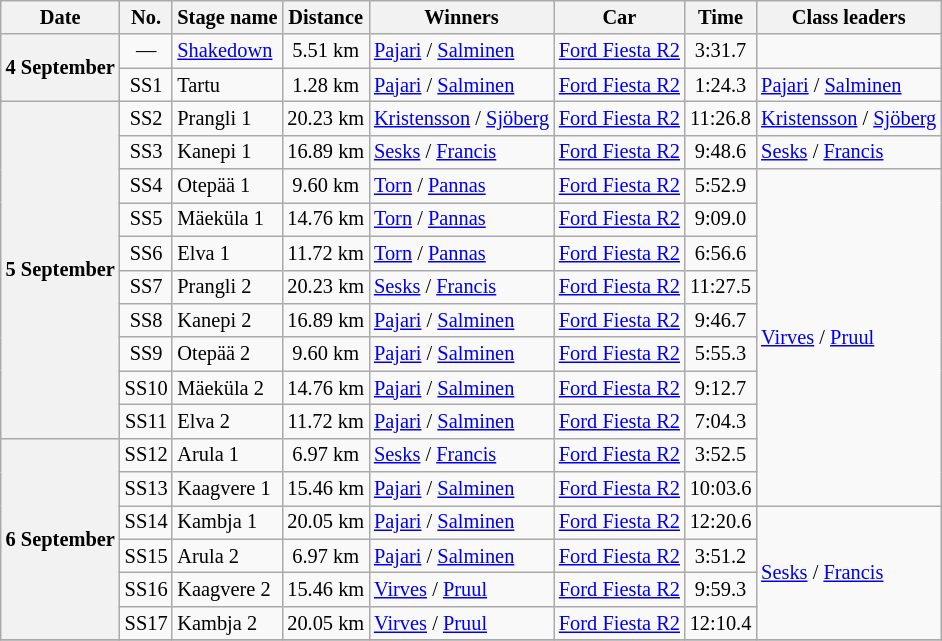<table class="wikitable" style="font-size: 85%;">
<tr>
<th>Date</th>
<th>No.</th>
<th>Stage name</th>
<th>Distance</th>
<th>Winners</th>
<th>Car</th>
<th>Time</th>
<th nowrap>Class leaders</th>
</tr>
<tr>
<th rowspan="2">4 September</th>
<td align="center">—</td>
<td><a href='#'>Shakedown</a></td>
<td align="center">5.51 km</td>
<td><a href='#'>Pajari</a> / <a href='#'>Salminen</a></td>
<td><a href='#'>Ford Fiesta R2</a></td>
<td align="center">3:31.7</td>
<td></td>
</tr>
<tr>
<td align="center">SS1</td>
<td>Tartu</td>
<td align="center">1.28 km</td>
<td><a href='#'>Pajari</a> / <a href='#'>Salminen</a></td>
<td><a href='#'>Ford Fiesta R2</a></td>
<td align="center">1:24.3</td>
<td><a href='#'>Pajari</a> / <a href='#'>Salminen</a></td>
</tr>
<tr>
<th rowspan="10">5 September</th>
<td align="center">SS2</td>
<td>Prangli 1</td>
<td align="center">20.23 km</td>
<td><a href='#'>Kristensson</a> / <a href='#'>Sjöberg</a></td>
<td><a href='#'>Ford Fiesta R2</a></td>
<td align="center">11:26.8</td>
<td><a href='#'>Kristensson</a> / <a href='#'>Sjöberg</a></td>
</tr>
<tr>
<td align="center">SS3</td>
<td>Kanepi 1</td>
<td align="center">16.89 km</td>
<td><a href='#'>Sesks</a> / <a href='#'>Francis</a></td>
<td><a href='#'>Ford Fiesta R2</a></td>
<td align="center">9:48.6</td>
<td><a href='#'>Sesks</a> / <a href='#'>Francis</a></td>
</tr>
<tr>
<td align="center">SS4</td>
<td>Otepää 1</td>
<td align="center">9.60 km</td>
<td><a href='#'>Torn</a> / <a href='#'>Pannas</a></td>
<td><a href='#'>Ford Fiesta R2</a></td>
<td align="center">5:52.9</td>
<td rowspan="10"><a href='#'>Virves</a> / <a href='#'>Pruul</a></td>
</tr>
<tr>
<td align="center">SS5</td>
<td>Mäeküla 1</td>
<td align="center">14.76 km</td>
<td><a href='#'>Torn</a> / <a href='#'>Pannas</a></td>
<td><a href='#'>Ford Fiesta R2</a></td>
<td align="center">9:09.0</td>
</tr>
<tr>
<td align="center">SS6</td>
<td>Elva 1</td>
<td align="center">11.72 km</td>
<td><a href='#'>Torn</a> / <a href='#'>Pannas</a></td>
<td><a href='#'>Ford Fiesta R2</a></td>
<td align="center">6:56.6</td>
</tr>
<tr>
<td align="center">SS7</td>
<td>Prangli 2</td>
<td align="center">20.23 km</td>
<td><a href='#'>Sesks</a> / <a href='#'>Francis</a></td>
<td><a href='#'>Ford Fiesta R2</a></td>
<td align="center">11:27.5</td>
</tr>
<tr>
<td align="center">SS8</td>
<td>Kanepi 2</td>
<td align="center">16.89 km</td>
<td><a href='#'>Pajari</a> / <a href='#'>Salminen</a></td>
<td><a href='#'>Ford Fiesta R2</a></td>
<td align="center">9:46.7</td>
</tr>
<tr>
<td align="center">SS9</td>
<td>Otepää 2</td>
<td align="center">9.60 km</td>
<td><a href='#'>Pajari</a> / <a href='#'>Salminen</a></td>
<td><a href='#'>Ford Fiesta R2</a></td>
<td align="center">5:55.3</td>
</tr>
<tr>
<td align="center">SS10</td>
<td>Mäeküla 2</td>
<td align="center">14.76 km</td>
<td><a href='#'>Pajari</a> / <a href='#'>Salminen</a></td>
<td><a href='#'>Ford Fiesta R2</a></td>
<td align="center">9:12.7</td>
</tr>
<tr>
<td align="center">SS11</td>
<td>Elva 2</td>
<td align="center">11.72 km</td>
<td><a href='#'>Pajari</a> / <a href='#'>Salminen</a></td>
<td><a href='#'>Ford Fiesta R2</a></td>
<td align="center">7:04.3</td>
</tr>
<tr>
<th rowspan="6">6 September</th>
<td align="center">SS12</td>
<td>Arula 1</td>
<td align="center">6.97 km</td>
<td><a href='#'>Sesks</a> / <a href='#'>Francis</a></td>
<td><a href='#'>Ford Fiesta R2</a></td>
<td align="center">3:52.5</td>
</tr>
<tr>
<td align="center">SS13</td>
<td>Kaagvere 1</td>
<td align="center">15.46 km</td>
<td><a href='#'>Pajari</a> / <a href='#'>Salminen</a></td>
<td><a href='#'>Ford Fiesta R2</a></td>
<td align="center">10:03.6</td>
</tr>
<tr>
<td align="center">SS14</td>
<td>Kambja 1</td>
<td align="center">20.05 km</td>
<td><a href='#'>Pajari</a> / <a href='#'>Salminen</a></td>
<td><a href='#'>Ford Fiesta R2</a></td>
<td align="center">12:20.6</td>
<td rowspan="4"><a href='#'>Sesks</a> / <a href='#'>Francis</a></td>
</tr>
<tr>
<td align="center">SS15</td>
<td>Arula 2</td>
<td align="center">6.97 km</td>
<td><a href='#'>Pajari</a> / <a href='#'>Salminen</a></td>
<td><a href='#'>Ford Fiesta R2</a></td>
<td align="center">3:51.2</td>
</tr>
<tr>
<td align="center">SS16</td>
<td>Kaagvere 2</td>
<td align="center">15.46 km</td>
<td><a href='#'>Virves</a> / <a href='#'>Pruul</a></td>
<td><a href='#'>Ford Fiesta R2</a></td>
<td align="center">9:59.3</td>
</tr>
<tr>
<td align="center">SS17</td>
<td>Kambja 2</td>
<td align="center">20.05 km</td>
<td><a href='#'>Virves</a> / <a href='#'>Pruul</a></td>
<td><a href='#'>Ford Fiesta R2</a></td>
<td align="center">12:10.4</td>
</tr>
<tr>
</tr>
</table>
